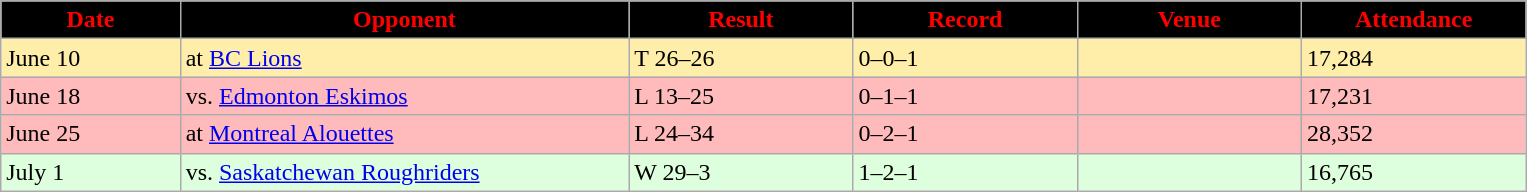<table class="wikitable sortable">
<tr>
<th style="background:black;color:#FF0000;"  width="8%">Date</th>
<th style="background:black;color:#FF0000;"  width="20%">Opponent</th>
<th style="background:black;color:#FF0000;"  width="10%">Result</th>
<th style="background:black;color:#FF0000;"  width="10%">Record</th>
<th style="background:black;color:#FF0000;"  width="10%">Venue</th>
<th style="background:black;color:#FF0000;"  width="10%">Attendance</th>
</tr>
<tr style="background:#ffeeaa">
<td>June 10</td>
<td>at <a href='#'>BC Lions</a></td>
<td>T 26–26</td>
<td>0–0–1</td>
<td></td>
<td>17,284</td>
</tr>
<tr style="background:#ffbbbb">
<td>June 18</td>
<td>vs. <a href='#'>Edmonton Eskimos</a></td>
<td>L 13–25</td>
<td>0–1–1</td>
<td></td>
<td>17,231</td>
</tr>
<tr style="background:#ffbbbb">
<td>June 25</td>
<td>at <a href='#'>Montreal Alouettes</a></td>
<td>L 24–34</td>
<td>0–2–1</td>
<td></td>
<td>28,352</td>
</tr>
<tr style="background:#ddffdd">
<td>July 1</td>
<td>vs. <a href='#'>Saskatchewan Roughriders</a></td>
<td>W 29–3</td>
<td>1–2–1</td>
<td></td>
<td>16,765</td>
</tr>
</table>
